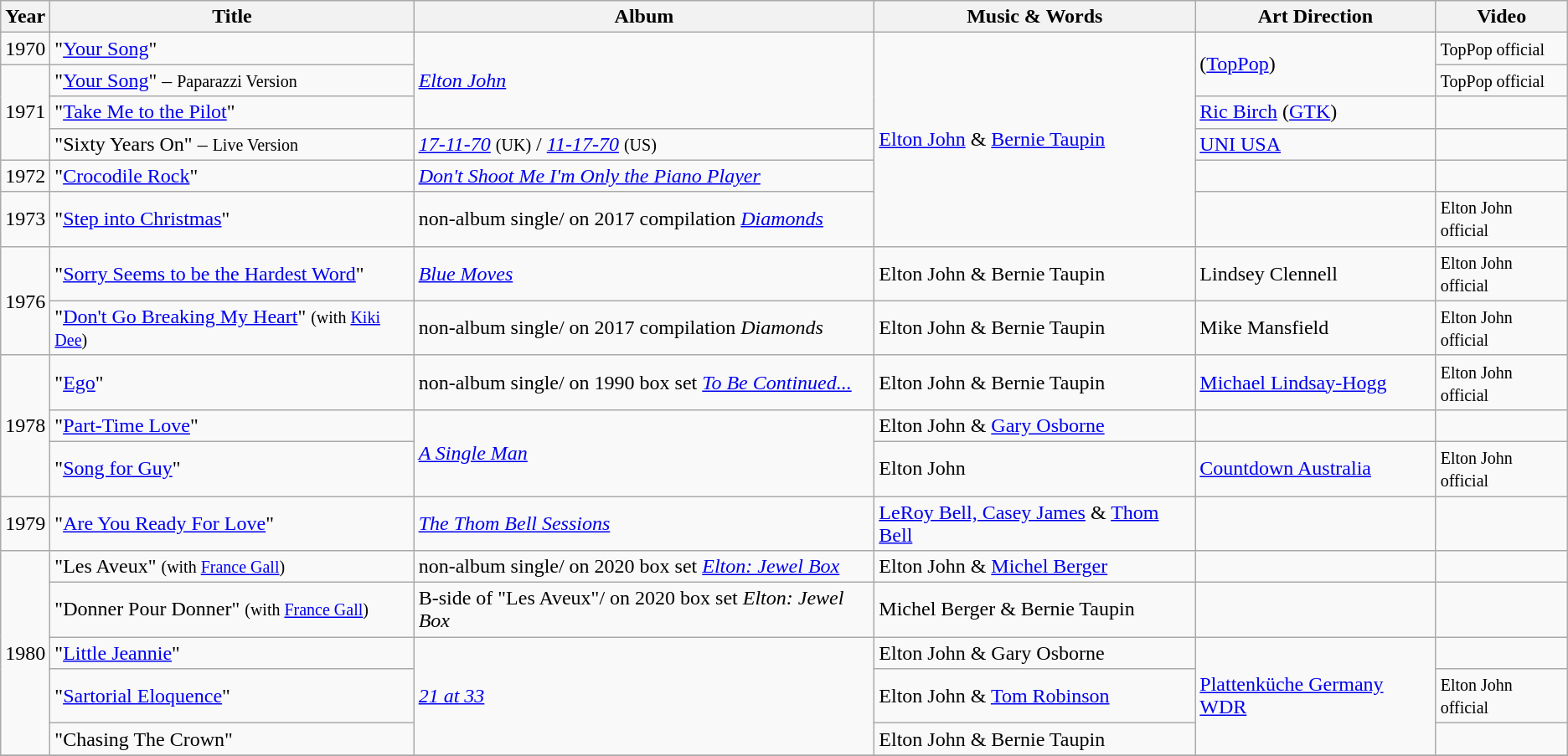<table class="wikitable">
<tr>
<th>Year</th>
<th>Title</th>
<th>Album</th>
<th>Music & Words</th>
<th>Art Direction</th>
<th>Video</th>
</tr>
<tr>
<td>1970</td>
<td>"<a href='#'>Your Song</a>"</td>
<td rowspan="3"><em><a href='#'>Elton John</a></em></td>
<td rowspan="6"><a href='#'>Elton John</a> & <a href='#'>Bernie Taupin</a></td>
<td rowspan="2"> (<a href='#'>TopPop</a>)</td>
<td> <small>TopPop official</small></td>
</tr>
<tr>
<td rowspan="3">1971</td>
<td>"<a href='#'>Your Song</a>" – <small>Paparazzi Version</small></td>
<td> <small>TopPop official</small></td>
</tr>
<tr>
<td>"<a href='#'>Take Me to the Pilot</a>"</td>
<td><a href='#'>Ric Birch</a> (<a href='#'>GTK</a>)</td>
<td></td>
</tr>
<tr>
<td>"Sixty Years On" – <small>Live Version</small></td>
<td><em><a href='#'>17-11-70</a></em> <small>(UK)</small> / <em><a href='#'>11-17-70</a></em> <small>(US)</small></td>
<td><a href='#'>UNI USA</a></td>
<td></td>
</tr>
<tr>
<td>1972</td>
<td>"<a href='#'>Crocodile Rock</a>"</td>
<td><em><a href='#'>Don't Shoot Me I'm Only the Piano Player</a></em></td>
<td></td>
<td></td>
</tr>
<tr>
<td>1973</td>
<td>"<a href='#'>Step into Christmas</a>"</td>
<td>non-album single/ on 2017 compilation <em><a href='#'> Diamonds</a></em></td>
<td></td>
<td> <small>Elton John official</small></td>
</tr>
<tr>
<td rowspan="2">1976</td>
<td>"<a href='#'>Sorry Seems to be the Hardest Word</a>"</td>
<td><em><a href='#'>Blue Moves</a></em></td>
<td>Elton John & Bernie Taupin</td>
<td>Lindsey Clennell</td>
<td> <small>Elton John official</small></td>
</tr>
<tr>
<td>"<a href='#'>Don't Go Breaking My Heart</a>" <small>(with <a href='#'>Kiki Dee</a>)</small></td>
<td>non-album single/ on 2017 compilation <em>Diamonds</em></td>
<td>Elton John & Bernie Taupin</td>
<td>Mike Mansfield</td>
<td> <small>Elton John official</small></td>
</tr>
<tr>
<td rowspan="3">1978</td>
<td>"<a href='#'>Ego</a>"</td>
<td>non-album single/ on 1990 box set <em><a href='#'> To Be Continued...</a></em></td>
<td>Elton John & Bernie Taupin</td>
<td><a href='#'>Michael Lindsay-Hogg</a></td>
<td> <small>Elton John official</small></td>
</tr>
<tr>
<td>"<a href='#'>Part-Time Love</a>"</td>
<td rowspan="2"><em><a href='#'>A Single Man</a></em></td>
<td>Elton John & <a href='#'>Gary Osborne</a></td>
<td></td>
<td></td>
</tr>
<tr>
<td>"<a href='#'>Song for Guy</a>"</td>
<td>Elton John</td>
<td><a href='#'>Countdown Australia</a></td>
<td> <small>Elton John official</small></td>
</tr>
<tr>
<td rowspan="1">1979</td>
<td>"<a href='#'>Are You Ready For Love</a>"</td>
<td><em><a href='#'>The Thom Bell Sessions</a></em></td>
<td><a href='#'>LeRoy Bell, Casey James</a> & <a href='#'>Thom Bell</a></td>
<td></td>
<td></td>
</tr>
<tr>
<td rowspan="5">1980</td>
<td>"Les Aveux" <small>(with <a href='#'>France Gall</a>)</small></td>
<td>non-album single/ on 2020 box set <em><a href='#'>Elton: Jewel Box</a></em></td>
<td>Elton John & <a href='#'>Michel Berger</a></td>
<td></td>
<td></td>
</tr>
<tr>
<td>"Donner Pour Donner" <small>(with <a href='#'>France Gall</a>)</small></td>
<td>B-side of "Les Aveux"/ on 2020 box set <em>Elton: Jewel Box</em></td>
<td>Michel Berger & Bernie Taupin</td>
<td></td>
<td></td>
</tr>
<tr>
<td>"<a href='#'>Little Jeannie</a>"</td>
<td rowspan="3"><em><a href='#'>21 at 33</a></em></td>
<td>Elton John & Gary Osborne</td>
<td rowspan="3"><a href='#'>Plattenküche Germany</a> <a href='#'>WDR</a></td>
<td></td>
</tr>
<tr>
<td>"<a href='#'>Sartorial Eloquence</a>"</td>
<td>Elton John & <a href='#'>Tom Robinson</a></td>
<td> <small>Elton John official</small></td>
</tr>
<tr>
<td>"Chasing The Crown"</td>
<td>Elton John & Bernie Taupin</td>
<td></td>
</tr>
<tr>
</tr>
</table>
